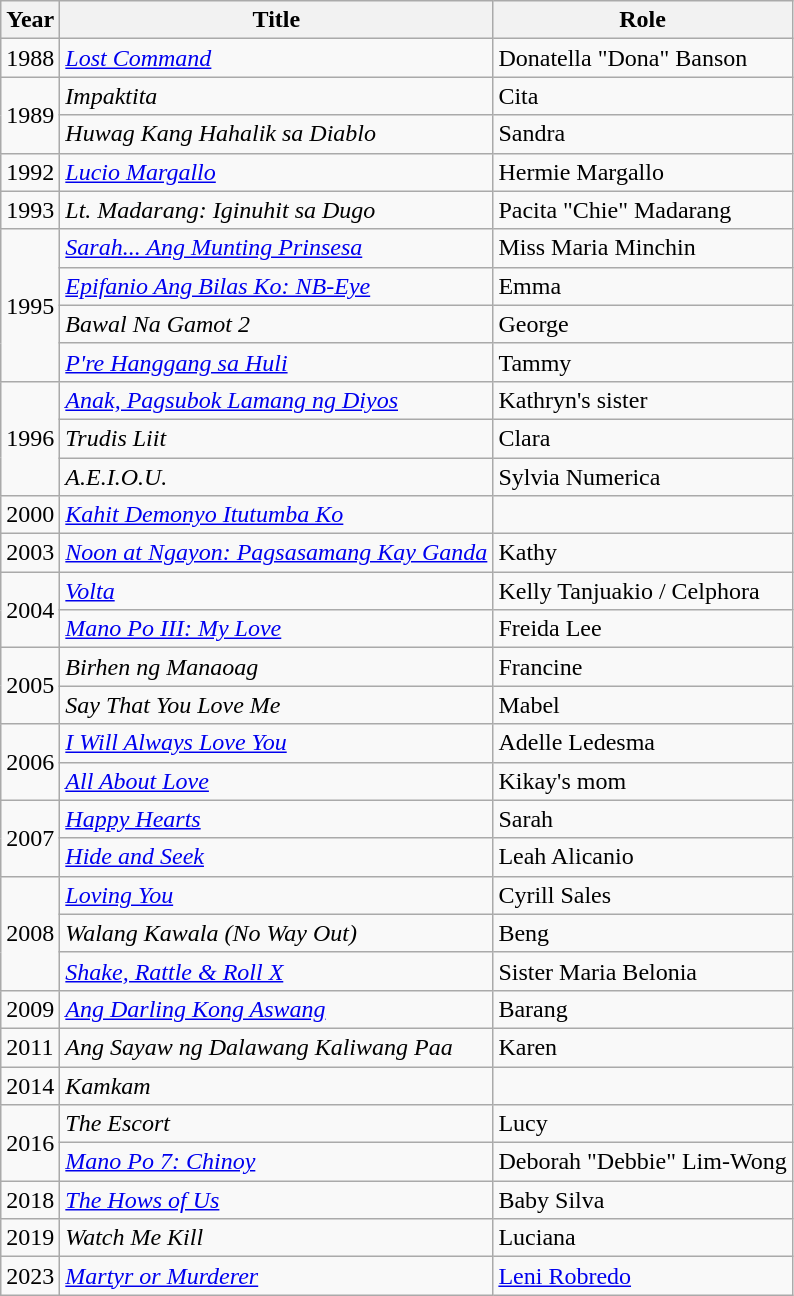<table class="wikitable">
<tr>
<th>Year</th>
<th>Title</th>
<th>Role</th>
</tr>
<tr>
<td>1988</td>
<td><em><a href='#'>Lost Command</a></em></td>
<td>Donatella "Dona" Banson</td>
</tr>
<tr>
<td rowspan="2">1989</td>
<td><em>Impaktita</em></td>
<td>Cita</td>
</tr>
<tr>
<td><em>Huwag Kang Hahalik sa Diablo</em></td>
<td>Sandra</td>
</tr>
<tr>
<td>1992</td>
<td><em><a href='#'>Lucio Margallo</a></em></td>
<td>Hermie Margallo</td>
</tr>
<tr>
<td>1993</td>
<td><em>Lt. Madarang: Iginuhit sa Dugo</em></td>
<td>Pacita "Chie" Madarang</td>
</tr>
<tr>
<td rowspan="4">1995</td>
<td><em><a href='#'>Sarah... Ang Munting Prinsesa</a></em></td>
<td>Miss Maria Minchin</td>
</tr>
<tr>
<td><em><a href='#'>Epifanio Ang Bilas Ko: NB-Eye</a></em></td>
<td>Emma</td>
</tr>
<tr>
<td><em>Bawal Na Gamot 2</em></td>
<td>George</td>
</tr>
<tr>
<td><em><a href='#'>P're Hanggang sa Huli</a></em></td>
<td>Tammy</td>
</tr>
<tr>
<td rowspan="3">1996</td>
<td><em><a href='#'>Anak, Pagsubok Lamang ng Diyos</a></em></td>
<td>Kathryn's sister</td>
</tr>
<tr>
<td><em>Trudis Liit</em></td>
<td>Clara</td>
</tr>
<tr>
<td><em>A.E.I.O.U.</em></td>
<td>Sylvia Numerica</td>
</tr>
<tr>
<td>2000</td>
<td><em><a href='#'>Kahit Demonyo Itutumba Ko</a></em></td>
<td></td>
</tr>
<tr>
<td>2003</td>
<td><em><a href='#'>Noon at Ngayon: Pagsasamang Kay Ganda</a></em></td>
<td>Kathy</td>
</tr>
<tr>
<td rowspan="2">2004</td>
<td><em><a href='#'>Volta</a> </em></td>
<td>Kelly Tanjuakio / Celphora</td>
</tr>
<tr>
<td><em><a href='#'>Mano Po III: My Love</a> </em></td>
<td>Freida Lee</td>
</tr>
<tr>
<td rowspan="2">2005</td>
<td><em>Birhen ng Manaoag</em></td>
<td>Francine</td>
</tr>
<tr>
<td><em>Say That You Love Me</em></td>
<td>Mabel</td>
</tr>
<tr>
<td rowspan="2">2006</td>
<td><em><a href='#'>I Will Always Love You</a></em></td>
<td>Adelle Ledesma</td>
</tr>
<tr>
<td><em><a href='#'>All About Love</a></em></td>
<td>Kikay's mom</td>
</tr>
<tr>
<td rowspan="2">2007</td>
<td><em><a href='#'> Happy Hearts</a></em></td>
<td>Sarah</td>
</tr>
<tr>
<td><em><a href='#'>Hide and Seek</a></em></td>
<td>Leah Alicanio</td>
</tr>
<tr>
<td rowspan="3">2008</td>
<td><em><a href='#'>Loving You</a> </em></td>
<td>Cyrill Sales</td>
</tr>
<tr>
<td><em>Walang Kawala (No Way Out)</em></td>
<td>Beng</td>
</tr>
<tr>
<td><em><a href='#'>Shake, Rattle & Roll X</a></em></td>
<td>Sister Maria Belonia </td>
</tr>
<tr>
<td>2009</td>
<td><em><a href='#'>Ang Darling Kong Aswang</a></em></td>
<td>Barang</td>
</tr>
<tr>
<td>2011</td>
<td><em>Ang Sayaw ng Dalawang Kaliwang Paa</em></td>
<td>Karen</td>
</tr>
<tr>
<td>2014</td>
<td><em>Kamkam</em></td>
<td></td>
</tr>
<tr>
<td rowspan="2">2016</td>
<td><em>The Escort</em></td>
<td>Lucy</td>
</tr>
<tr>
<td><em><a href='#'>Mano Po 7: Chinoy</a></em></td>
<td>Deborah "Debbie" Lim-Wong</td>
</tr>
<tr>
<td>2018</td>
<td><em><a href='#'>The Hows of Us</a></em></td>
<td>Baby Silva</td>
</tr>
<tr>
<td>2019</td>
<td><em>Watch Me Kill</em></td>
<td>Luciana</td>
</tr>
<tr>
<td>2023</td>
<td><em><a href='#'>Martyr or Murderer</a></em></td>
<td><a href='#'>Leni Robredo</a></td>
</tr>
</table>
